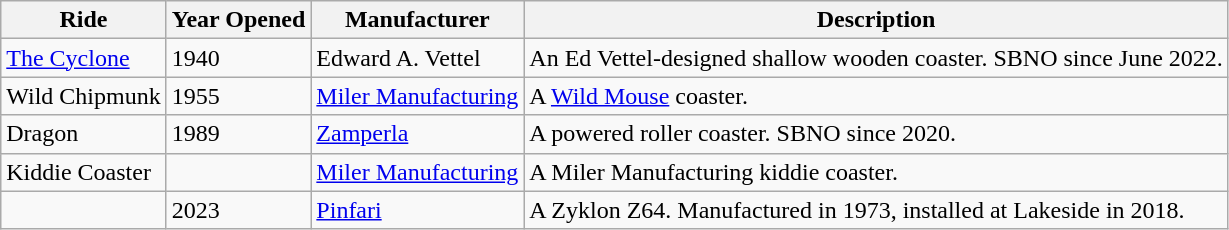<table class="wikitable sortable">
<tr>
<th>Ride</th>
<th>Year Opened</th>
<th>Manufacturer</th>
<th>Description</th>
</tr>
<tr>
<td><a href='#'>The Cyclone</a></td>
<td>1940</td>
<td>Edward A. Vettel</td>
<td>An Ed Vettel-designed shallow wooden coaster. SBNO since June 2022.</td>
</tr>
<tr>
<td>Wild Chipmunk</td>
<td>1955</td>
<td><a href='#'>Miler Manufacturing</a></td>
<td>A <a href='#'>Wild Mouse</a> coaster.</td>
</tr>
<tr>
<td>Dragon</td>
<td>1989</td>
<td><a href='#'>Zamperla</a></td>
<td>A powered roller coaster. SBNO since 2020.</td>
</tr>
<tr>
<td>Kiddie Coaster</td>
<td></td>
<td><a href='#'>Miler Manufacturing</a></td>
<td>A Miler Manufacturing kiddie coaster.</td>
</tr>
<tr>
<td></td>
<td>2023</td>
<td><a href='#'>Pinfari</a></td>
<td>A Zyklon Z64. Manufactured in 1973, installed at Lakeside in 2018.</td>
</tr>
</table>
